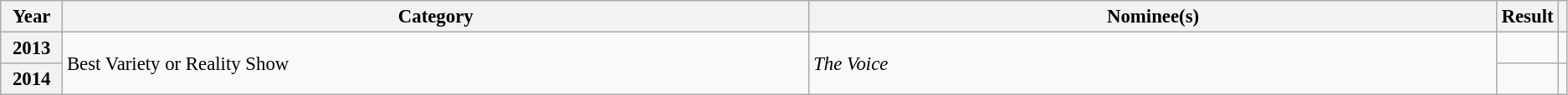<table class="wikitable plainrowheaders" style="font-size: 95%">
<tr>
<th scope="col" style="width:4%;">Year</th>
<th scope="col" style="width:50%;">Category</th>
<th scope="col" style="width:50%;">Nominee(s)</th>
<th scope="col" style="width:6%;">Result</th>
<th scope="col" style="width:4%;"></th>
</tr>
<tr>
<th scope="row">2013</th>
<td rowspan="2">Best Variety or Reality Show</td>
<td rowspan="2"><em>The Voice</em></td>
<td></td>
<td style="text-align:center;"></td>
</tr>
<tr>
<th scope="row">2014</th>
<td></td>
<td style="text-align:center;"></td>
</tr>
</table>
